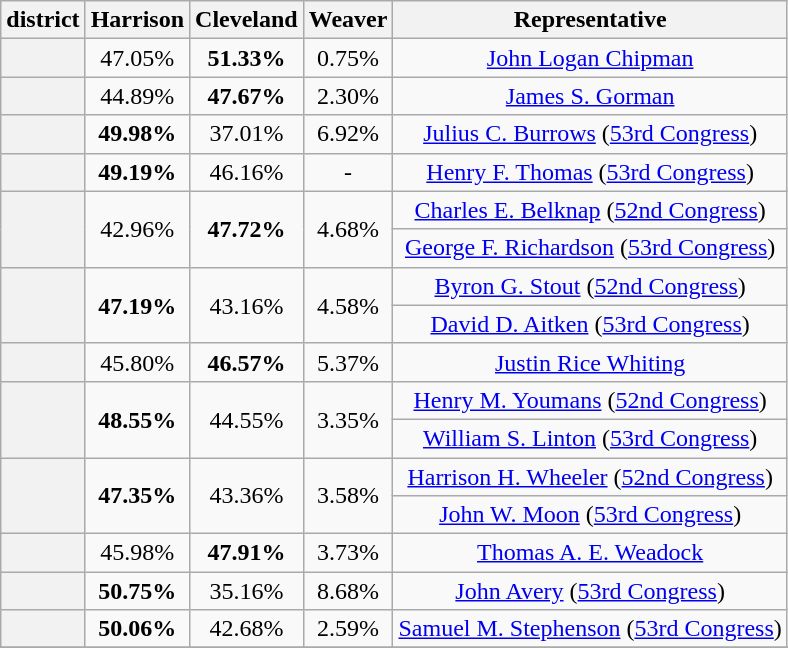<table class=wikitable>
<tr>
<th>district</th>
<th>Harrison</th>
<th>Cleveland</th>
<th>Weaver</th>
<th>Representative</th>
</tr>
<tr align=center>
<th></th>
<td>47.05%</td>
<td><strong>51.33%</strong></td>
<td>0.75%</td>
<td><a href='#'>John Logan Chipman</a></td>
</tr>
<tr align=center>
<th></th>
<td>44.89%</td>
<td><strong>47.67%</strong></td>
<td>2.30%</td>
<td><a href='#'>James S. Gorman</a></td>
</tr>
<tr align=center>
<th></th>
<td><strong>49.98%</strong></td>
<td>37.01%</td>
<td>6.92%</td>
<td><a href='#'>Julius C. Burrows</a> (<a href='#'>53rd Congress</a>)</td>
</tr>
<tr align=center>
<th></th>
<td><strong>49.19%</strong></td>
<td>46.16%</td>
<td>-</td>
<td><a href='#'>Henry F. Thomas</a> (<a href='#'>53rd Congress</a>)</td>
</tr>
<tr align=center>
<th rowspan="2" ></th>
<td rowspan=2>42.96%</td>
<td rowspan=2><strong>47.72%</strong></td>
<td rowspan=2>4.68%</td>
<td><a href='#'>Charles E. Belknap</a> (<a href='#'>52nd Congress</a>)</td>
</tr>
<tr align=center>
<td><a href='#'>George F. Richardson</a> (<a href='#'>53rd Congress</a>)</td>
</tr>
<tr align=center>
<th rowspan="2" ></th>
<td rowspan=2><strong>47.19%</strong></td>
<td rowspan=2>43.16%</td>
<td rowspan=2>4.58%</td>
<td><a href='#'>Byron G. Stout</a> (<a href='#'>52nd Congress</a>)</td>
</tr>
<tr align=center>
<td><a href='#'>David D. Aitken</a> (<a href='#'>53rd Congress</a>)</td>
</tr>
<tr align=center>
<th></th>
<td>45.80%</td>
<td><strong>46.57%</strong></td>
<td>5.37%</td>
<td><a href='#'>Justin Rice Whiting</a></td>
</tr>
<tr align=center>
<th rowspan="2" ></th>
<td rowspan=2><strong>48.55%</strong></td>
<td rowspan=2>44.55%</td>
<td rowspan=2>3.35%</td>
<td><a href='#'>Henry M. Youmans</a> (<a href='#'>52nd Congress</a>)</td>
</tr>
<tr align=center>
<td><a href='#'>William S. Linton</a> (<a href='#'>53rd Congress</a>)</td>
</tr>
<tr align=center>
<th rowspan="2" ></th>
<td rowspan=2><strong>47.35%</strong></td>
<td rowspan=2>43.36%</td>
<td rowspan=2>3.58%</td>
<td><a href='#'>Harrison H. Wheeler</a> (<a href='#'>52nd Congress</a>)</td>
</tr>
<tr align=center>
<td><a href='#'>John W. Moon</a> (<a href='#'>53rd Congress</a>)</td>
</tr>
<tr align=center>
<th></th>
<td>45.98%</td>
<td><strong>47.91%</strong></td>
<td>3.73%</td>
<td><a href='#'>Thomas A. E. Weadock</a></td>
</tr>
<tr align=center>
<th></th>
<td><strong>50.75%</strong></td>
<td>35.16%</td>
<td>8.68%</td>
<td><a href='#'>John Avery</a> (<a href='#'>53rd Congress</a>)</td>
</tr>
<tr align=center>
<th></th>
<td><strong>50.06%</strong></td>
<td>42.68%</td>
<td>2.59%</td>
<td><a href='#'>Samuel M. Stephenson</a> (<a href='#'>53rd Congress</a>)</td>
</tr>
<tr align=center>
</tr>
</table>
